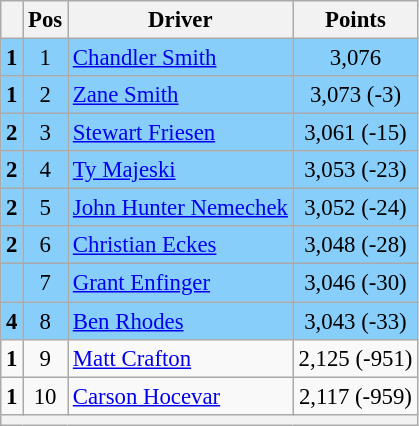<table class="wikitable" style="font-size: 95%;">
<tr>
<th></th>
<th>Pos</th>
<th>Driver</th>
<th>Points</th>
</tr>
<tr style="background:#87CEFA;">
<td align="left"> <strong>1</strong></td>
<td style="text-align:center;">1</td>
<td><a href='#'>Chandler Smith</a></td>
<td style="text-align:center;">3,076</td>
</tr>
<tr style="background:#87CEFA;">
<td align="left"> <strong>1</strong></td>
<td style="text-align:center;">2</td>
<td><a href='#'>Zane Smith</a></td>
<td style="text-align:center;">3,073 (-3)</td>
</tr>
<tr style="background:#87CEFA;">
<td align="left"> <strong>2</strong></td>
<td style="text-align:center;">3</td>
<td><a href='#'>Stewart Friesen</a></td>
<td style="text-align:center;">3,061 (-15)</td>
</tr>
<tr style="background:#87CEFA;">
<td align="left"> <strong>2</strong></td>
<td style="text-align:center;">4</td>
<td><a href='#'>Ty Majeski</a></td>
<td style="text-align:center;">3,053 (-23)</td>
</tr>
<tr style="background:#87CEFA;">
<td align="left"> <strong>2</strong></td>
<td style="text-align:center;">5</td>
<td><a href='#'>John Hunter Nemechek</a></td>
<td style="text-align:center;">3,052 (-24)</td>
</tr>
<tr style="background:#87CEFA;">
<td align="left"> <strong>2</strong></td>
<td style="text-align:center;">6</td>
<td><a href='#'>Christian Eckes</a></td>
<td style="text-align:center;">3,048 (-28)</td>
</tr>
<tr style="background:#87CEFA;">
<td align="left"></td>
<td style="text-align:center;">7</td>
<td><a href='#'>Grant Enfinger</a></td>
<td style="text-align:center;">3,046 (-30)</td>
</tr>
<tr style="background:#87CEFA;">
<td align="left"> <strong>4</strong></td>
<td style="text-align:center;">8</td>
<td><a href='#'>Ben Rhodes</a></td>
<td style="text-align:center;">3,043 (-33)</td>
</tr>
<tr>
<td align="left"> <strong>1</strong></td>
<td style="text-align:center;">9</td>
<td><a href='#'>Matt Crafton</a></td>
<td style="text-align:center;">2,125 (-951)</td>
</tr>
<tr>
<td align="left"> <strong>1</strong></td>
<td style="text-align:center;">10</td>
<td><a href='#'>Carson Hocevar</a></td>
<td style="text-align:center;">2,117 (-959)</td>
</tr>
<tr class="sortbottom">
<th colspan="9"></th>
</tr>
</table>
